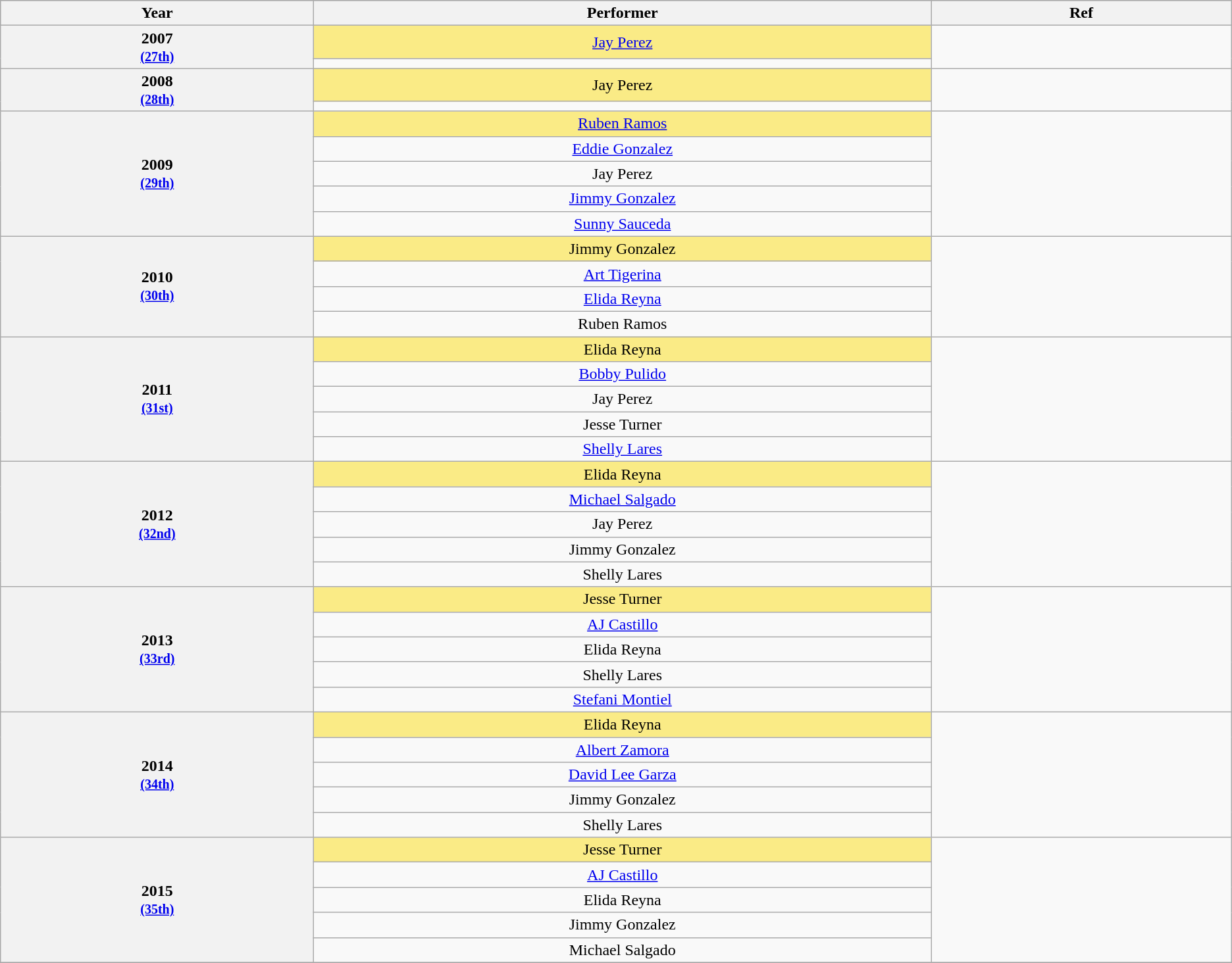<table class="wikitable sortable" style="text-align:center;">
<tr style="background:#bebebe;">
<th scope="col" style="width:1%;">Year</th>
<th scope="col" style="width:2%;">Performer</th>
<th scope="col" style="width:1%;" class="unsortable">Ref</th>
</tr>
<tr>
<th scope="row" rowspan=2>2007 <br><small><a href='#'>(27th)</a></small></th>
<td style="background:#FAEB86"><a href='#'>Jay Perez</a></td>
<td rowspan=2></td>
</tr>
<tr>
<td></td>
</tr>
<tr>
<th scope="row" rowspan=2>2008 <br><small><a href='#'>(28th)</a></small></th>
<td style="background:#FAEB86">Jay Perez</td>
<td rowspan=2></td>
</tr>
<tr>
<td></td>
</tr>
<tr>
<th scope="row" rowspan=5>2009 <br><small><a href='#'>(29th)</a></small></th>
<td style="background:#FAEB86"><a href='#'>Ruben Ramos</a></td>
<td rowspan=5></td>
</tr>
<tr>
<td><a href='#'>Eddie Gonzalez</a></td>
</tr>
<tr>
<td>Jay Perez</td>
</tr>
<tr>
<td><a href='#'>Jimmy Gonzalez</a></td>
</tr>
<tr>
<td><a href='#'>Sunny Sauceda</a></td>
</tr>
<tr>
<th scope="row" rowspan=4>2010 <br><small><a href='#'>(30th)</a></small></th>
<td style="background:#FAEB86">Jimmy Gonzalez</td>
<td rowspan=4></td>
</tr>
<tr>
<td><a href='#'>Art Tigerina</a></td>
</tr>
<tr>
<td><a href='#'>Elida Reyna</a></td>
</tr>
<tr>
<td>Ruben Ramos</td>
</tr>
<tr>
<th scope="row" rowspan=5>2011 <br><small><a href='#'>(31st)</a></small></th>
<td style="background:#FAEB86">Elida Reyna</td>
<td rowspan=5></td>
</tr>
<tr>
<td><a href='#'>Bobby Pulido</a></td>
</tr>
<tr>
<td>Jay Perez</td>
</tr>
<tr>
<td>Jesse Turner</td>
</tr>
<tr>
<td><a href='#'>Shelly Lares</a></td>
</tr>
<tr>
<th scope="row" rowspan=5>2012 <br><small><a href='#'>(32nd)</a></small></th>
<td style="background:#FAEB86">Elida Reyna</td>
<td rowspan=5></td>
</tr>
<tr>
<td><a href='#'>Michael Salgado</a></td>
</tr>
<tr>
<td>Jay Perez</td>
</tr>
<tr>
<td>Jimmy Gonzalez</td>
</tr>
<tr>
<td>Shelly Lares</td>
</tr>
<tr>
<th scope="row" rowspan=5>2013 <br><small><a href='#'>(33rd)</a></small></th>
<td style="background:#FAEB86">Jesse Turner</td>
<td rowspan=5></td>
</tr>
<tr>
<td><a href='#'>AJ Castillo</a></td>
</tr>
<tr>
<td>Elida Reyna</td>
</tr>
<tr>
<td>Shelly Lares</td>
</tr>
<tr>
<td><a href='#'>Stefani Montiel</a></td>
</tr>
<tr>
<th scope="row" rowspan=5>2014 <br><small><a href='#'>(34th)</a></small></th>
<td style="background:#FAEB86">Elida Reyna</td>
<td rowspan=5></td>
</tr>
<tr>
<td><a href='#'>Albert Zamora</a></td>
</tr>
<tr>
<td><a href='#'>David Lee Garza</a></td>
</tr>
<tr>
<td>Jimmy Gonzalez</td>
</tr>
<tr>
<td>Shelly Lares</td>
</tr>
<tr>
<th scope="row" rowspan=5>2015 <br><small><a href='#'>(35th)</a></small></th>
<td style="background:#FAEB86">Jesse Turner</td>
<td rowspan=5></td>
</tr>
<tr>
<td><a href='#'>AJ Castillo</a></td>
</tr>
<tr>
<td>Elida Reyna</td>
</tr>
<tr>
<td>Jimmy Gonzalez</td>
</tr>
<tr>
<td>Michael Salgado</td>
</tr>
<tr>
</tr>
</table>
